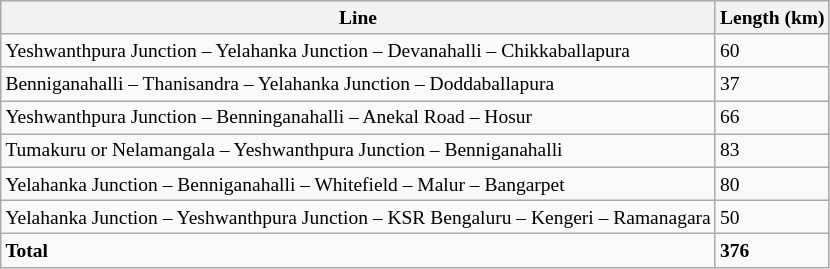<table class="wikitable" style="font-size:small;">
<tr>
<th>Line</th>
<th>Length (km)</th>
</tr>
<tr>
<td>Yeshwanthpura Junction – Yelahanka Junction – Devanahalli – Chikkaballapura</td>
<td>60</td>
</tr>
<tr>
<td>Benniganahalli – Thanisandra – Yelahanka Junction – Doddaballapura</td>
<td>37</td>
</tr>
<tr>
<td>Yeshwanthpura Junction – Benninganahalli – Anekal Road – Hosur</td>
<td>66</td>
</tr>
<tr>
<td>Tumakuru or Nelamangala – Yeshwanthpura Junction – Benniganahalli</td>
<td>83</td>
</tr>
<tr>
<td>Yelahanka Junction – Benniganahalli – Whitefield – Malur – Bangarpet</td>
<td>80</td>
</tr>
<tr>
<td>Yelahanka Junction – Yeshwanthpura Junction – KSR Bengaluru – Kengeri – Ramanagara</td>
<td>50</td>
</tr>
<tr>
<td><strong>Total</strong></td>
<td><strong>376</strong></td>
</tr>
</table>
